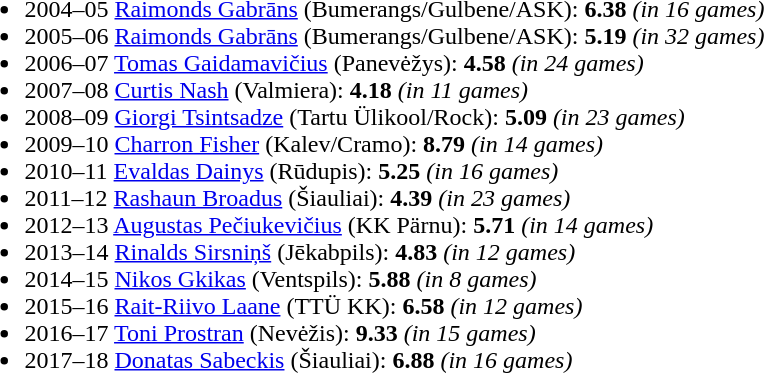<table>
<tr style="vertical-align: top;">
<td><br><ul><li>2004–05  <a href='#'>Raimonds Gabrāns</a> (Bumerangs/Gulbene/ASK): <strong>6.38</strong> <em>(in 16 games)</em></li><li>2005–06  <a href='#'>Raimonds Gabrāns</a> (Bumerangs/Gulbene/ASK): <strong>5.19</strong> <em>(in 32 games)</em></li><li>2006–07  <a href='#'>Tomas Gaidamavičius</a> (Panevėžys): <strong>4.58</strong> <em>(in 24 games)</em></li><li>2007–08  <a href='#'>Curtis Nash</a> (Valmiera): <strong>4.18</strong> <em>(in 11 games)</em></li><li>2008–09  <a href='#'>Giorgi Tsintsadze</a> (Tartu Ülikool/Rock): <strong>5.09</strong> <em>(in 23 games)</em></li><li>2009–10  <a href='#'>Charron Fisher</a> (Kalev/Cramo): <strong>8.79</strong> <em>(in 14 games)</em></li><li>2010–11  <a href='#'>Evaldas Dainys</a> (Rūdupis): <strong>5.25</strong> <em>(in 16 games)</em></li><li>2011–12  <a href='#'>Rashaun Broadus</a> (Šiauliai): <strong>4.39</strong> <em>(in 23 games)</em></li><li>2012–13  <a href='#'>Augustas Pečiukevičius</a> (KK Pärnu): <strong>5.71</strong> <em>(in 14 games)</em></li><li>2013–14  <a href='#'>Rinalds Sirsniņš</a> (Jēkabpils): <strong>4.83</strong> <em>(in 12 games)</em></li><li>2014–15  <a href='#'>Nikos Gkikas</a> (Ventspils): <strong>5.88</strong> <em>(in 8 games)</em></li><li>2015–16  <a href='#'>Rait-Riivo Laane</a> (TTÜ KK): <strong>6.58</strong> <em>(in 12 games)</em></li><li>2016–17  <a href='#'>Toni Prostran</a> (Nevėžis): <strong>9.33</strong> <em>(in 15 games)</em></li><li>2017–18  <a href='#'>Donatas Sabeckis</a> (Šiauliai): <strong>6.88</strong> <em>(in 16 games)</em></li></ul></td>
</tr>
</table>
